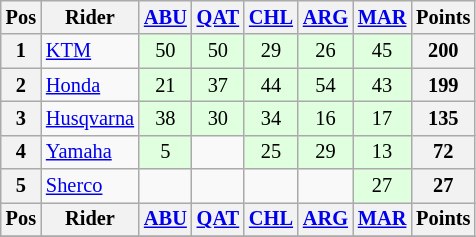<table class="wikitable" style="font-size: 85%; text-align: center;">
<tr valign="top">
<th valign="middle">Pos</th>
<th valign="middle">Rider</th>
<th><a href='#'>ABU</a><br></th>
<th><a href='#'>QAT</a><br></th>
<th><a href='#'>CHL</a><br></th>
<th><a href='#'>ARG</a><br></th>
<th><a href='#'>MAR</a><br></th>
<th valign="middle">Points</th>
</tr>
<tr>
<th>1</th>
<td align=left> <a href='#'>KTM</a></td>
<td style="background:#dfffdf;">50</td>
<td style="background:#dfffdf;">50</td>
<td style="background:#dfffdf;">29</td>
<td style="background:#dfffdf;">26</td>
<td style="background:#dfffdf;">45</td>
<th>200</th>
</tr>
<tr>
<th>2</th>
<td align=left> <a href='#'>Honda</a></td>
<td style="background:#dfffdf;">21</td>
<td style="background:#dfffdf;">37</td>
<td style="background:#dfffdf;">44</td>
<td style="background:#dfffdf;">54</td>
<td style="background:#dfffdf;">43</td>
<th>199</th>
</tr>
<tr>
<th>3</th>
<td align=left> <a href='#'>Husqvarna</a></td>
<td style="background:#dfffdf;">38</td>
<td style="background:#dfffdf;">30</td>
<td style="background:#dfffdf;">34</td>
<td style="background:#dfffdf;">16</td>
<td style="background:#dfffdf;">17</td>
<th>135</th>
</tr>
<tr>
<th>4</th>
<td align=left> <a href='#'>Yamaha</a></td>
<td style="background:#dfffdf;">5</td>
<td></td>
<td style="background:#dfffdf;">25</td>
<td style="background:#dfffdf;">29</td>
<td style="background:#dfffdf;">13</td>
<th>72</th>
</tr>
<tr>
<th>5</th>
<td align=left> <a href='#'>Sherco</a></td>
<td></td>
<td></td>
<td></td>
<td></td>
<td style="background:#dfffdf;">27</td>
<th>27</th>
</tr>
<tr valign="top">
<th valign="middle">Pos</th>
<th valign="middle">Rider</th>
<th><a href='#'>ABU</a><br></th>
<th><a href='#'>QAT</a><br></th>
<th><a href='#'>CHL</a><br></th>
<th><a href='#'>ARG</a><br></th>
<th><a href='#'>MAR</a><br></th>
<th valign="middle">Points</th>
</tr>
<tr>
</tr>
</table>
